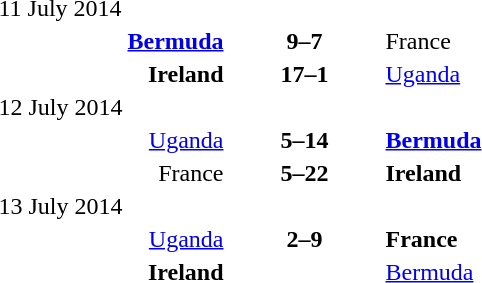<table>
<tr>
<th width=150></th>
<th width=100></th>
<th width=150></th>
</tr>
<tr>
<td>11 July 2014</td>
</tr>
<tr>
<td align=right><strong><a href='#'>Bermuda</a></strong> </td>
<td align=center><strong>9–7</strong></td>
<td> France</td>
</tr>
<tr>
<td align=right><strong>Ireland</strong> </td>
<td align=center><strong>17–1</strong></td>
<td> <a href='#'>Uganda</a></td>
<td></td>
</tr>
<tr>
<td>12 July 2014</td>
</tr>
<tr>
<td align=right><a href='#'>Uganda</a> </td>
<td align=center><strong>5–14</strong></td>
<td> <strong><a href='#'>Bermuda</a></strong></td>
</tr>
<tr>
<td align=right>France </td>
<td align=center><strong>5–22</strong></td>
<td> <strong>Ireland</strong></td>
</tr>
<tr>
<td>13 July 2014</td>
</tr>
<tr>
<td align=right><a href='#'>Uganda</a> </td>
<td align=center><strong>2–9</strong></td>
<td> <strong>France</strong></td>
</tr>
<tr>
<td align=right><strong>Ireland</strong> </td>
<td align=center></td>
<td> <a href='#'>Bermuda</a></td>
</tr>
</table>
